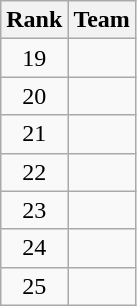<table class=wikitable>
<tr>
<th>Rank</th>
<th>Team</th>
</tr>
<tr>
<td align=center>19</td>
<td></td>
</tr>
<tr>
<td align=center>20</td>
<td></td>
</tr>
<tr>
<td align=center>21</td>
<td></td>
</tr>
<tr>
<td align=center>22</td>
<td></td>
</tr>
<tr>
<td align=center>23</td>
<td></td>
</tr>
<tr>
<td align=center>24</td>
<td></td>
</tr>
<tr>
<td align=center>25</td>
<td></td>
</tr>
</table>
